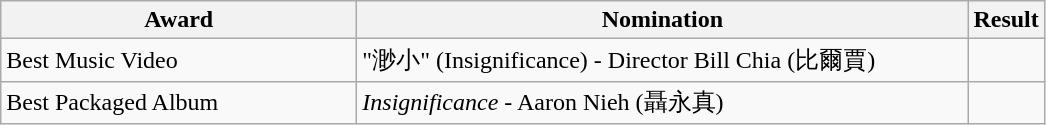<table class="wikitable">
<tr>
<th width="230">Award</th>
<th width="400">Nomination</th>
<th>Result</th>
</tr>
<tr>
<td>Best Music Video</td>
<td>"渺小" (Insignificance) - Director Bill Chia (比爾賈)</td>
<td></td>
</tr>
<tr>
<td>Best Packaged Album</td>
<td><em>Insignificance</em> - Aaron Nieh (聶永真)</td>
<td></td>
</tr>
</table>
